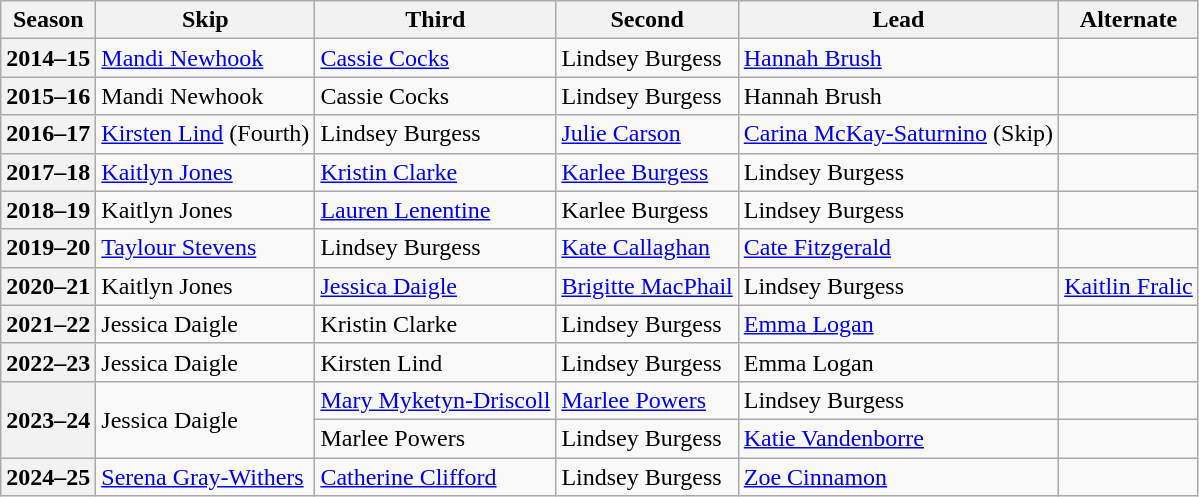<table class="wikitable">
<tr>
<th scope="col">Season</th>
<th scope="col">Skip</th>
<th scope="col">Third</th>
<th scope="col">Second</th>
<th scope="col">Lead</th>
<th scope="col">Alternate</th>
</tr>
<tr>
<th scope="row">2014–15</th>
<td><a href='#'>Mandi Newhook</a></td>
<td><a href='#'>Cassie Cocks</a></td>
<td>Lindsey Burgess</td>
<td><a href='#'>Hannah Brush</a></td>
<td></td>
</tr>
<tr>
<th scope="row">2015–16</th>
<td>Mandi Newhook</td>
<td>Cassie Cocks</td>
<td>Lindsey Burgess</td>
<td>Hannah Brush</td>
<td></td>
</tr>
<tr>
<th scope="row">2016–17</th>
<td><a href='#'>Kirsten Lind</a> (Fourth)</td>
<td>Lindsey Burgess</td>
<td><a href='#'>Julie Carson</a></td>
<td><a href='#'>Carina McKay-Saturnino</a> (Skip)</td>
<td></td>
</tr>
<tr>
<th scope="row">2017–18</th>
<td><a href='#'>Kaitlyn Jones</a></td>
<td><a href='#'>Kristin Clarke</a></td>
<td><a href='#'>Karlee Burgess</a></td>
<td>Lindsey Burgess</td>
<td></td>
</tr>
<tr>
<th scope="row">2018–19</th>
<td>Kaitlyn Jones</td>
<td><a href='#'>Lauren Lenentine</a></td>
<td>Karlee Burgess</td>
<td>Lindsey Burgess</td>
<td></td>
</tr>
<tr>
<th scope="row">2019–20</th>
<td><a href='#'>Taylour Stevens</a></td>
<td>Lindsey Burgess</td>
<td><a href='#'>Kate Callaghan</a></td>
<td><a href='#'>Cate Fitzgerald</a></td>
<td></td>
</tr>
<tr>
<th scope="row">2020–21</th>
<td>Kaitlyn Jones</td>
<td><a href='#'>Jessica Daigle</a></td>
<td><a href='#'>Brigitte MacPhail</a></td>
<td>Lindsey Burgess</td>
<td><a href='#'>Kaitlin Fralic</a></td>
</tr>
<tr>
<th scope="row">2021–22</th>
<td>Jessica Daigle</td>
<td>Kristin Clarke</td>
<td>Lindsey Burgess</td>
<td><a href='#'>Emma Logan</a></td>
<td></td>
</tr>
<tr>
<th scope="row">2022–23</th>
<td>Jessica Daigle</td>
<td>Kirsten Lind</td>
<td>Lindsey Burgess</td>
<td>Emma Logan</td>
<td></td>
</tr>
<tr>
<th scope="row" rowspan=2>2023–24</th>
<td rowspan=2>Jessica Daigle</td>
<td><a href='#'>Mary Myketyn-Driscoll</a></td>
<td><a href='#'>Marlee Powers</a></td>
<td>Lindsey Burgess</td>
<td></td>
</tr>
<tr>
<td>Marlee Powers</td>
<td>Lindsey Burgess</td>
<td><a href='#'>Katie Vandenborre</a></td>
</tr>
<tr>
<th scope="row">2024–25</th>
<td><a href='#'>Serena Gray-Withers</a></td>
<td><a href='#'>Catherine Clifford</a></td>
<td>Lindsey Burgess</td>
<td><a href='#'>Zoe Cinnamon</a></td>
<td></td>
</tr>
</table>
